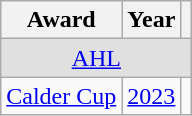<table class="wikitable">
<tr>
<th>Award</th>
<th>Year</th>
<th></th>
</tr>
<tr ALIGN="center" bgcolor="#e0e0e0">
<td colspan="4"><a href='#'>AHL</a></td>
</tr>
<tr>
<td><a href='#'>Calder Cup</a></td>
<td><a href='#'>2023</a></td>
<td></td>
</tr>
</table>
